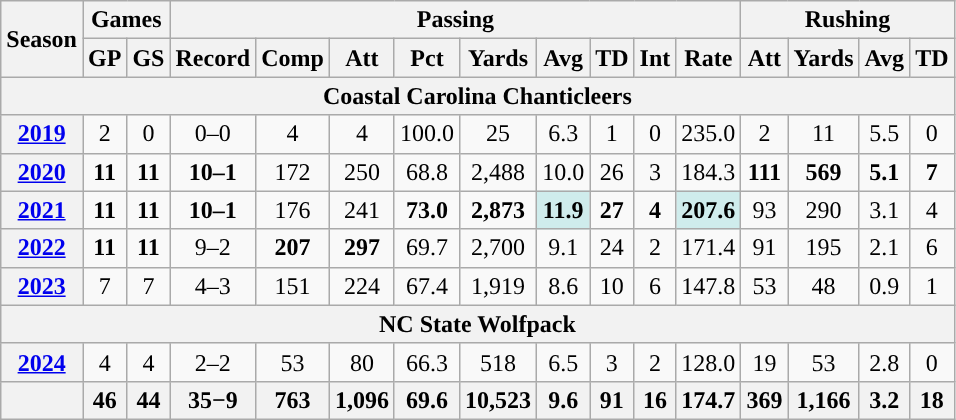<table class="wikitable" style="text-align:center;">
<tr>
<th rowspan="2">Season</th>
<th colspan="2">Games</th>
<th colspan="9">Passing</th>
<th colspan="4">Rushing</th>
</tr>
<tr>
<th>GP</th>
<th>GS</th>
<th>Record</th>
<th>Comp</th>
<th>Att</th>
<th>Pct</th>
<th>Yards</th>
<th>Avg</th>
<th>TD</th>
<th>Int</th>
<th>Rate</th>
<th>Att</th>
<th>Yards</th>
<th>Avg</th>
<th>TD</th>
</tr>
<tr>
<th colspan="16">Coastal Carolina Chanticleers</th>
</tr>
<tr>
<th><a href='#'>2019</a></th>
<td>2</td>
<td>0</td>
<td>0–0</td>
<td>4</td>
<td>4</td>
<td>100.0</td>
<td>25</td>
<td>6.3</td>
<td>1</td>
<td>0</td>
<td>235.0</td>
<td>2</td>
<td>11</td>
<td>5.5</td>
<td>0</td>
</tr>
<tr>
<th><a href='#'>2020</a></th>
<td><strong>11</strong></td>
<td><strong>11</strong></td>
<td><strong>10–1</strong></td>
<td>172</td>
<td>250</td>
<td>68.8</td>
<td>2,488</td>
<td>10.0</td>
<td>26</td>
<td>3</td>
<td>184.3</td>
<td><strong>111</strong></td>
<td><strong>569</strong></td>
<td><strong>5.1</strong></td>
<td><strong>7</strong></td>
</tr>
<tr>
<th><a href='#'>2021</a></th>
<td><strong>11</strong></td>
<td><strong>11</strong></td>
<td><strong>10–1</strong></td>
<td>176</td>
<td>241</td>
<td><strong>73.0</strong></td>
<td><strong>2,873</strong></td>
<td style="background:#cfecec;"><strong>11.9</strong></td>
<td><strong>27</strong></td>
<td><strong>4</strong></td>
<td style="background:#cfecec;"><strong>207.6</strong></td>
<td>93</td>
<td>290</td>
<td>3.1</td>
<td>4</td>
</tr>
<tr>
<th><a href='#'>2022</a></th>
<td><strong>11</strong></td>
<td><strong>11</strong></td>
<td>9–2</td>
<td><strong>207</strong></td>
<td><strong>297</strong></td>
<td>69.7</td>
<td>2,700</td>
<td>9.1</td>
<td>24</td>
<td>2</td>
<td>171.4</td>
<td>91</td>
<td>195</td>
<td>2.1</td>
<td>6</td>
</tr>
<tr>
<th><a href='#'>2023</a></th>
<td>7</td>
<td>7</td>
<td>4–3</td>
<td>151</td>
<td>224</td>
<td>67.4</td>
<td>1,919</td>
<td>8.6</td>
<td>10</td>
<td>6</td>
<td>147.8</td>
<td>53</td>
<td>48</td>
<td>0.9</td>
<td>1</td>
</tr>
<tr>
<th colspan="16">NC State Wolfpack</th>
</tr>
<tr>
<th><a href='#'>2024</a></th>
<td>4</td>
<td>4</td>
<td>2–2</td>
<td>53</td>
<td>80</td>
<td>66.3</td>
<td>518</td>
<td>6.5</td>
<td>3</td>
<td>2</td>
<td>128.0</td>
<td>19</td>
<td>53</td>
<td>2.8</td>
<td>0</td>
</tr>
<tr>
<th></th>
<th>46</th>
<th>44</th>
<th>35−9</th>
<th>763</th>
<th>1,096</th>
<th>69.6</th>
<th>10,523</th>
<th>9.6</th>
<th>91</th>
<th>16</th>
<th>174.7</th>
<th>369</th>
<th>1,166</th>
<th>3.2</th>
<th>18</th>
</tr>
</table>
